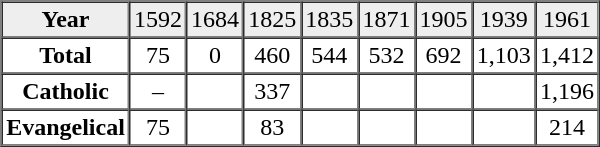<table border="1" cellpadding="2" cellspacing="0" width="400">
<tr bgcolor="#eeeeee" align="center">
<td><strong>Year</strong></td>
<td>1592</td>
<td>1684</td>
<td>1825</td>
<td>1835</td>
<td>1871</td>
<td>1905</td>
<td>1939</td>
<td>1961</td>
</tr>
<tr align="center">
<td><strong>Total</strong></td>
<td>75</td>
<td>0</td>
<td>460</td>
<td>544</td>
<td>532</td>
<td>692</td>
<td>1,103</td>
<td>1,412</td>
</tr>
<tr align="center">
<td><strong>Catholic</strong></td>
<td>–</td>
<td> </td>
<td>337</td>
<td> </td>
<td> </td>
<td> </td>
<td> </td>
<td>1,196</td>
</tr>
<tr align="center">
<td><strong>Evangelical</strong></td>
<td>75</td>
<td> </td>
<td>83</td>
<td> </td>
<td> </td>
<td> </td>
<td> </td>
<td>214</td>
</tr>
</table>
